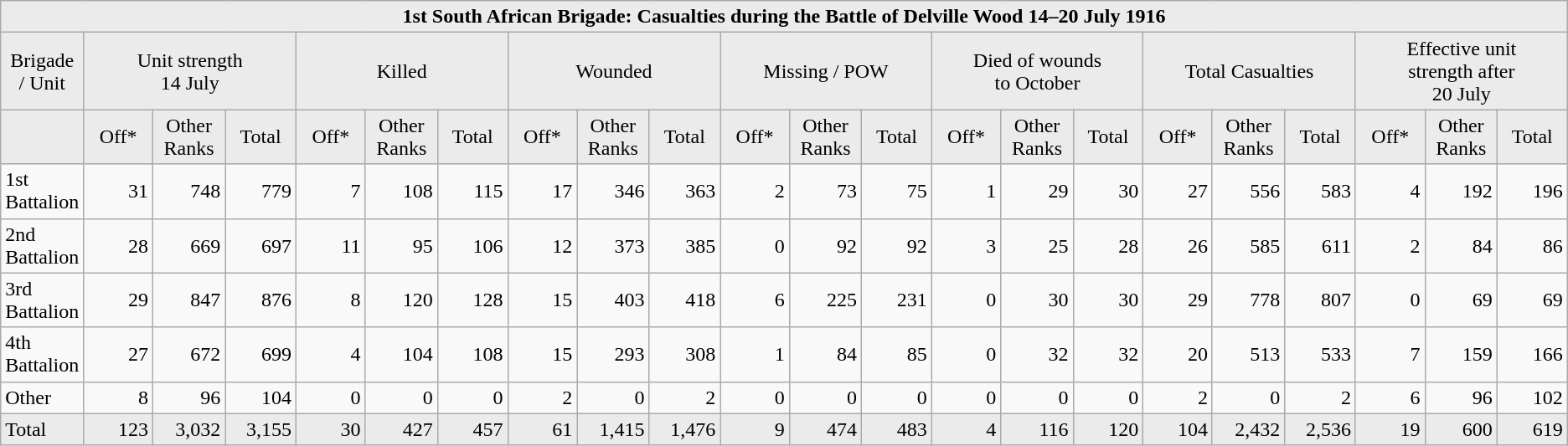<table class="wikitable">
<tr>
<td colspan="22" style="background:#ebebeb; text-align:center;"><strong>1st South African Brigade: Casualties during the Battle of Delville Wood 14–20 July 1916</strong></td>
</tr>
<tr style="text-align:center; background:#ebebeb;">
<td>Brigade / Unit</td>
<td style="background:#ebebeb; text-align:center;" colspan="3">Unit strength<br>14 July</td>
<td style="background:#ebebeb; text-align:center;" colspan="3">Killed</td>
<td style="background:#ebebeb; text-align:center;" colspan="3">Wounded</td>
<td style="background:#ebebeb; text-align:center;" colspan="3">Missing / POW</td>
<td style="background:#ebebeb; text-align:center;" colspan="3">Died of wounds<br>to October</td>
<td style="background:#ebebeb; text-align:center;" colspan="3">Total Casualties</td>
<td style="background:#ebebeb; text-align:center;" colspan="3">Effective unit<br>strength after<br>20 July</td>
</tr>
<tr style="text-align:center; background:#ebebeb;">
<td></td>
<td style="background:#ebebeb; text-align:center;">Off*</td>
<td style="background:#ebebeb; text-align:center;">Other<br>Ranks</td>
<td style="background:#ebebeb; text-align:center;">Total</td>
<td style="background:#ebebeb; text-align:center;">Off*</td>
<td style="background:#ebebeb; text-align:center;">Other<br>Ranks</td>
<td style="background:#ebebeb; text-align:center;">Total</td>
<td style="background:#ebebeb; text-align:center;">Off*</td>
<td style="background:#ebebeb; text-align:center;">Other<br>Ranks</td>
<td style="background:#ebebeb; text-align:center;">Total</td>
<td style="background:#ebebeb; text-align:center;">Off*</td>
<td style="background:#ebebeb; text-align:center;">Other<br>Ranks</td>
<td style="background:#ebebeb; text-align:center;">Total</td>
<td style="background:#ebebeb; text-align:center;">Off*</td>
<td style="background:#ebebeb; text-align:center;">Other<br>Ranks</td>
<td style="background:#ebebeb; text-align:center;">Total</td>
<td style="background:#ebebeb; text-align:center;">Off*</td>
<td style="background:#ebebeb; text-align:center;">Other<br>Ranks</td>
<td style="background:#ebebeb; text-align:center;">Total</td>
<td style="background:#ebebeb; text-align:center;">Off*</td>
<td style="background:#ebebeb; text-align:center;">Other<br>Ranks</td>
<td style="background:#ebebeb; text-align:center;">Total</td>
</tr>
<tr>
<td>1st Battalion</td>
<td style="width:40pt; text-align:right;">31</td>
<td style="width:40pt; text-align:right;">748</td>
<td style="width:40pt; text-align:right;">779</td>
<td style="width:40pt; text-align:right;">7</td>
<td style="width:40pt; text-align:right;">108</td>
<td style="width:40pt; text-align:right;">115</td>
<td style="width:40pt; text-align:right;">17</td>
<td style="width:40pt; text-align:right;">346</td>
<td style="width:40pt; text-align:right;">363</td>
<td style="width:40pt; text-align:right;">2</td>
<td style="width:40pt; text-align:right;">73</td>
<td style="width:40pt; text-align:right;">75</td>
<td style="width:40pt; text-align:right;">1</td>
<td style="width:40pt; text-align:right;">29</td>
<td style="width:40pt; text-align:right;">30</td>
<td style="width:40pt; text-align:right;">27</td>
<td style="width:40pt; text-align:right;">556</td>
<td style="width:40pt; text-align:right;">583</td>
<td style="width:40pt; text-align:right;">4</td>
<td style="width:40pt; text-align:right;">192</td>
<td style="width:40pt; text-align:right;">196</td>
</tr>
<tr>
<td>2nd Battalion</td>
<td align="right">28</td>
<td align="right">669</td>
<td align="right">697</td>
<td align="right">11</td>
<td align="right">95</td>
<td align="right">106</td>
<td align="right">12</td>
<td align="right">373</td>
<td align="right">385</td>
<td align="right">0</td>
<td align="right">92</td>
<td align="right">92</td>
<td align="right">3</td>
<td align="right">25</td>
<td align="right">28</td>
<td align="right">26</td>
<td align="right">585</td>
<td align="right">611</td>
<td align="right">2</td>
<td align="right">84</td>
<td align="right">86</td>
</tr>
<tr>
<td>3rd Battalion</td>
<td align="right">29</td>
<td align="right">847</td>
<td align="right">876</td>
<td align="right">8</td>
<td align="right">120</td>
<td align="right">128</td>
<td align="right">15</td>
<td align="right">403</td>
<td align="right">418</td>
<td align="right">6</td>
<td align="right">225</td>
<td align="right">231</td>
<td align="right">0</td>
<td align="right">30</td>
<td align="right">30</td>
<td align="right">29</td>
<td align="right">778</td>
<td align="right">807</td>
<td align="right">0</td>
<td align="right">69</td>
<td align="right">69</td>
</tr>
<tr>
<td>4th Battalion</td>
<td align="right">27</td>
<td align="right">672</td>
<td align="right">699</td>
<td align="right">4</td>
<td align="right">104</td>
<td align="right">108</td>
<td align="right">15</td>
<td align="right">293</td>
<td align="right">308</td>
<td align="right">1</td>
<td align="right">84</td>
<td align="right">85</td>
<td align="right">0</td>
<td align="right">32</td>
<td align="right">32</td>
<td align="right">20</td>
<td align="right">513</td>
<td align="right">533</td>
<td align="right">7</td>
<td align="right">159</td>
<td align="right">166</td>
</tr>
<tr>
<td>Other</td>
<td align="right">8</td>
<td align="right">96</td>
<td align="right">104</td>
<td align="right">0</td>
<td align="right">0</td>
<td align="right">0</td>
<td align="right">2</td>
<td align="right">0</td>
<td align="right">2</td>
<td align="right">0</td>
<td align="right">0</td>
<td align="right">0</td>
<td align="right">0</td>
<td align="right">0</td>
<td align="right">0</td>
<td align="right">2</td>
<td align="right">0</td>
<td align="right">2</td>
<td align="right">6</td>
<td align="right">96</td>
<td align="right">102</td>
</tr>
<tr>
<td style="background:#EBEBEB;">Total</td>
<td style="background:#ebebeb; text-align:right;">123</td>
<td style="background:#ebebeb; text-align:right;">3,032</td>
<td style="background:#ebebeb; text-align:right;">3,155</td>
<td style="background:#ebebeb; text-align:right;">30</td>
<td style="background:#ebebeb; text-align:right;">427</td>
<td style="background:#ebebeb; text-align:right;">457</td>
<td style="background:#ebebeb; text-align:right;">61</td>
<td style="background:#ebebeb; text-align:right;">1,415</td>
<td style="background:#ebebeb; text-align:right;">1,476</td>
<td style="background:#ebebeb; text-align:right;">9</td>
<td style="background:#ebebeb; text-align:right;">474</td>
<td style="background:#ebebeb; text-align:right;">483</td>
<td style="background:#ebebeb; text-align:right;">4</td>
<td style="background:#ebebeb; text-align:right;">116</td>
<td style="background:#ebebeb; text-align:right;">120</td>
<td style="background:#ebebeb; text-align:right;">104</td>
<td style="background:#ebebeb; text-align:right;">2,432</td>
<td style="background:#ebebeb; text-align:right;">2,536</td>
<td style="background:#ebebeb; text-align:right;">19</td>
<td style="background:#ebebeb; text-align:right;">600</td>
<td style="background:#ebebeb; text-align:right;">619</td>
</tr>
</table>
